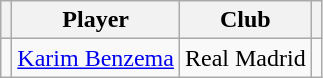<table class="wikitable" style="text-align:center">
<tr>
<th></th>
<th>Player</th>
<th>Club</th>
<th></th>
</tr>
<tr>
<td></td>
<td align="left"> <a href='#'>Karim Benzema</a></td>
<td align="left">Real Madrid</td>
<td rowspan="15"></td>
</tr>
</table>
